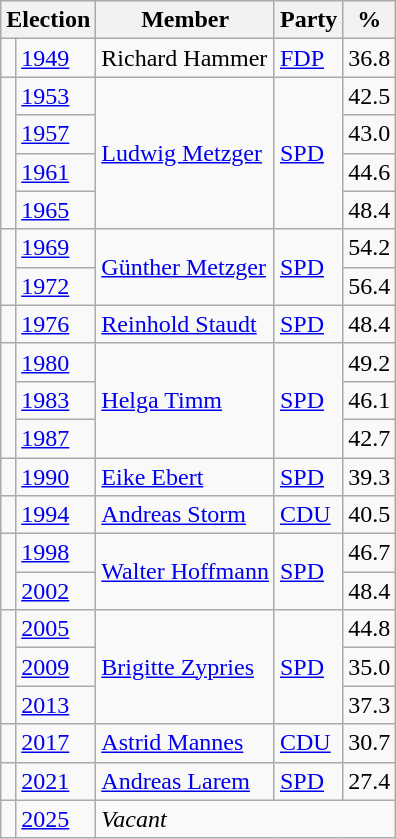<table class=wikitable>
<tr>
<th colspan=2>Election</th>
<th>Member</th>
<th>Party</th>
<th>%</th>
</tr>
<tr>
<td bgcolor=></td>
<td><a href='#'>1949</a></td>
<td>Richard Hammer</td>
<td><a href='#'>FDP</a></td>
<td align=right>36.8</td>
</tr>
<tr>
<td rowspan=4 bgcolor=></td>
<td><a href='#'>1953</a></td>
<td rowspan=4><a href='#'>Ludwig Metzger</a></td>
<td rowspan=4><a href='#'>SPD</a></td>
<td align=right>42.5</td>
</tr>
<tr>
<td><a href='#'>1957</a></td>
<td align=right>43.0</td>
</tr>
<tr>
<td><a href='#'>1961</a></td>
<td align=right>44.6</td>
</tr>
<tr>
<td><a href='#'>1965</a></td>
<td align=right>48.4</td>
</tr>
<tr>
<td rowspan=2 bgcolor=></td>
<td><a href='#'>1969</a></td>
<td rowspan=2><a href='#'>Günther Metzger</a></td>
<td rowspan=2><a href='#'>SPD</a></td>
<td align=right>54.2</td>
</tr>
<tr>
<td><a href='#'>1972</a></td>
<td align=right>56.4</td>
</tr>
<tr>
<td bgcolor=></td>
<td><a href='#'>1976</a></td>
<td><a href='#'>Reinhold Staudt</a></td>
<td><a href='#'>SPD</a></td>
<td align=right>48.4</td>
</tr>
<tr>
<td rowspan=3 bgcolor=></td>
<td><a href='#'>1980</a></td>
<td rowspan=3><a href='#'>Helga Timm</a></td>
<td rowspan=3><a href='#'>SPD</a></td>
<td align=right>49.2</td>
</tr>
<tr>
<td><a href='#'>1983</a></td>
<td align=right>46.1</td>
</tr>
<tr>
<td><a href='#'>1987</a></td>
<td align=right>42.7</td>
</tr>
<tr>
<td bgcolor=></td>
<td><a href='#'>1990</a></td>
<td><a href='#'>Eike Ebert</a></td>
<td><a href='#'>SPD</a></td>
<td align=right>39.3</td>
</tr>
<tr>
<td bgcolor=></td>
<td><a href='#'>1994</a></td>
<td><a href='#'>Andreas Storm</a></td>
<td><a href='#'>CDU</a></td>
<td align=right>40.5</td>
</tr>
<tr>
<td rowspan=2 bgcolor=></td>
<td><a href='#'>1998</a></td>
<td rowspan=2><a href='#'>Walter Hoffmann</a></td>
<td rowspan=2><a href='#'>SPD</a></td>
<td align=right>46.7</td>
</tr>
<tr>
<td><a href='#'>2002</a></td>
<td align=right>48.4</td>
</tr>
<tr>
<td rowspan=3 bgcolor=></td>
<td><a href='#'>2005</a></td>
<td rowspan=3><a href='#'>Brigitte Zypries</a></td>
<td rowspan=3><a href='#'>SPD</a></td>
<td align=right>44.8</td>
</tr>
<tr>
<td><a href='#'>2009</a></td>
<td align=right>35.0</td>
</tr>
<tr>
<td><a href='#'>2013</a></td>
<td align=right>37.3</td>
</tr>
<tr>
<td bgcolor=></td>
<td><a href='#'>2017</a></td>
<td><a href='#'>Astrid Mannes</a></td>
<td><a href='#'>CDU</a></td>
<td align=right>30.7</td>
</tr>
<tr>
<td bgcolor=></td>
<td><a href='#'>2021</a></td>
<td><a href='#'>Andreas Larem</a></td>
<td><a href='#'>SPD</a></td>
<td align=right>27.4</td>
</tr>
<tr>
<td></td>
<td><a href='#'>2025</a></td>
<td colspan=3><em>Vacant</em></td>
</tr>
</table>
